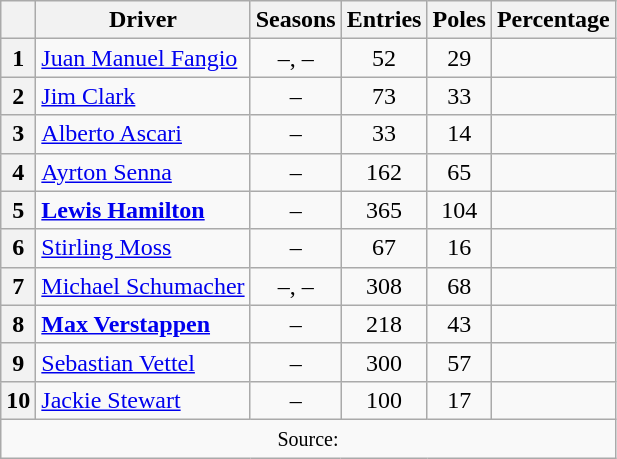<table class="wikitable" style="text-align:center">
<tr>
<th></th>
<th>Driver</th>
<th>Seasons</th>
<th>Entries</th>
<th>Poles</th>
<th>Percentage</th>
</tr>
<tr>
<th>1</th>
<td align=left> <a href='#'>Juan Manuel Fangio</a></td>
<td>–, –</td>
<td>52</td>
<td>29</td>
<td></td>
</tr>
<tr>
<th>2</th>
<td align=left> <a href='#'>Jim Clark</a></td>
<td>–</td>
<td>73</td>
<td>33</td>
<td></td>
</tr>
<tr>
<th>3</th>
<td align=left> <a href='#'>Alberto Ascari</a></td>
<td>–</td>
<td>33</td>
<td>14</td>
<td></td>
</tr>
<tr>
<th>4</th>
<td align=left> <a href='#'>Ayrton Senna</a></td>
<td>–</td>
<td>162</td>
<td>65</td>
<td></td>
</tr>
<tr>
<th>5</th>
<td align=left> <strong><a href='#'>Lewis Hamilton</a></strong></td>
<td>–</td>
<td>365</td>
<td>104</td>
<td></td>
</tr>
<tr>
<th>6</th>
<td align=left> <a href='#'>Stirling Moss</a></td>
<td>–</td>
<td>67</td>
<td>16</td>
<td></td>
</tr>
<tr>
<th>7</th>
<td align=left> <a href='#'>Michael Schumacher</a></td>
<td>–, –</td>
<td>308</td>
<td>68</td>
<td></td>
</tr>
<tr>
<th>8</th>
<td align=left> <strong><a href='#'>Max Verstappen</a></strong></td>
<td>–</td>
<td>218</td>
<td>43</td>
<td></td>
</tr>
<tr>
<th>9</th>
<td align=left> <a href='#'>Sebastian Vettel</a></td>
<td>–</td>
<td>300</td>
<td>57</td>
<td></td>
</tr>
<tr>
<th>10</th>
<td align=left> <a href='#'>Jackie Stewart</a></td>
<td>–</td>
<td>100</td>
<td>17</td>
<td></td>
</tr>
<tr>
<td colspan=6><small>Source:</small></td>
</tr>
</table>
